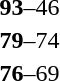<table style="text-align:center">
<tr>
<th width=200></th>
<th width=100></th>
<th width=200></th>
</tr>
<tr>
<td align=right><strong></strong></td>
<td><strong>93</strong>–46</td>
<td align=left></td>
</tr>
<tr>
<td align=right><strong></strong></td>
<td><strong>79</strong>–74</td>
<td align=left></td>
</tr>
<tr>
<td align=right><strong></strong></td>
<td><strong>76</strong>–69</td>
<td align=left></td>
</tr>
</table>
